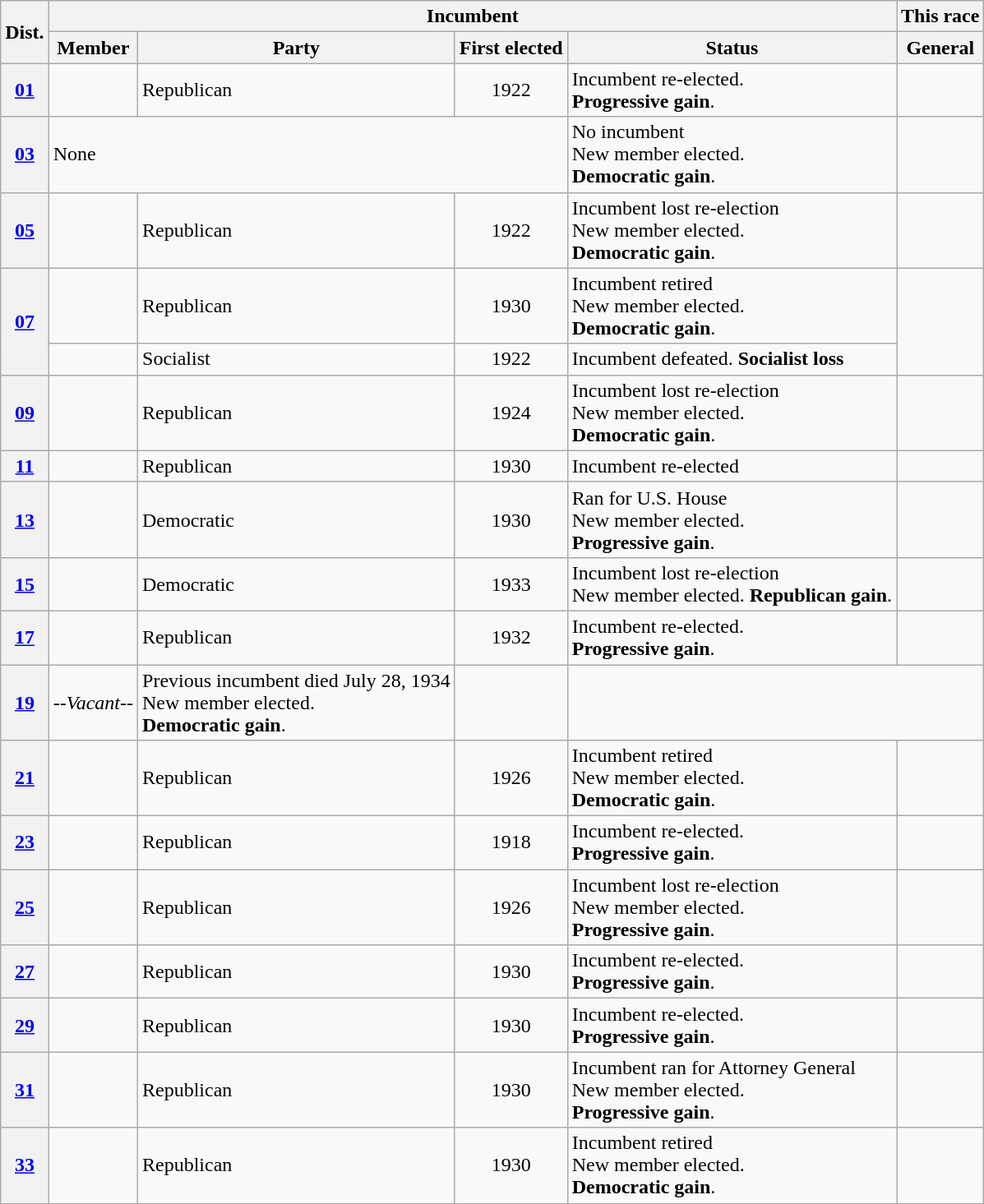<table class="wikitable sortable">
<tr>
<th colspan="1" rowspan="2">Dist.</th>
<th colspan="4">Incumbent</th>
<th>This race</th>
</tr>
<tr valign="bottom">
<th>Member</th>
<th>Party</th>
<th>First elected</th>
<th>Status</th>
<th>General</th>
</tr>
<tr>
<th><a href='#'>01</a></th>
<td></td>
<td>Republican</td>
<td align="center">1922</td>
<td>Incumbent re-elected.<br><strong>Progressive gain</strong>.</td>
<td nowrap=""></td>
</tr>
<tr>
<th><a href='#'>03</a></th>
<td colspan="3">None </td>
<td>No incumbent<br>New member elected.<br><strong>Democratic gain</strong>.</td>
<td></td>
</tr>
<tr>
<th><a href='#'>05</a></th>
<td></td>
<td>Republican</td>
<td align="center">1922</td>
<td>Incumbent lost re-election<br>New member elected.<br><strong>Democratic gain</strong>.</td>
<td nowrap=""></td>
</tr>
<tr>
<th rowspan="2"><a href='#'>07</a></th>
<td></td>
<td>Republican</td>
<td align="center">1930</td>
<td>Incumbent retired<br>New member elected.<br><strong>Democratic gain</strong>.</td>
<td rowspan="2" nowrap=""></td>
</tr>
<tr>
<td> </td>
<td>Socialist</td>
<td align="center">1922</td>
<td>Incumbent defeated. <strong>Socialist loss</strong></td>
</tr>
<tr>
<th><a href='#'>09</a></th>
<td></td>
<td>Republican</td>
<td align="center">1924</td>
<td>Incumbent lost re-election<br>New member elected.<br><strong>Democratic gain</strong>.</td>
<td nowrap=""></td>
</tr>
<tr>
<th><a href='#'>11</a></th>
<td></td>
<td>Republican</td>
<td align="center">1930</td>
<td>Incumbent re-elected</td>
<td nowrap=""></td>
</tr>
<tr>
<th><a href='#'>13</a></th>
<td></td>
<td>Democratic</td>
<td align="center">1930</td>
<td>Ran for U.S. House<br>New member elected.<br><strong>Progressive gain</strong>.</td>
<td nowrap=""></td>
</tr>
<tr>
<th><a href='#'>15</a></th>
<td></td>
<td>Democratic</td>
<td align="center">1933 </td>
<td>Incumbent lost re-election<br>New member elected. <strong>Republican gain</strong>.</td>
<td nowrap=""></td>
</tr>
<tr>
<th><a href='#'>17</a></th>
<td></td>
<td>Republican</td>
<td align="center">1932 </td>
<td>Incumbent re-elected.<br><strong>Progressive gain</strong>.</td>
<td nowrap=""></td>
</tr>
<tr>
<th><a href='#'>19</a></th>
<td><em>--Vacant--</em></td>
<td>Previous incumbent died July 28, 1934<br>New member elected.<br><strong>Democratic gain</strong>.</td>
<td nowrap=""></td>
</tr>
<tr>
<th><a href='#'>21</a></th>
<td></td>
<td>Republican</td>
<td align="center">1926</td>
<td>Incumbent retired<br>New member elected.<br><strong>Democratic gain</strong>.</td>
<td nowrap=""></td>
</tr>
<tr>
<th><a href='#'>23</a></th>
<td></td>
<td>Republican</td>
<td align="center">1918</td>
<td>Incumbent re-elected.<br><strong>Progressive gain</strong>.</td>
<td nowrap=""></td>
</tr>
<tr>
<th><a href='#'>25</a></th>
<td></td>
<td>Republican</td>
<td align="center">1926</td>
<td>Incumbent lost re-election<br>New member elected.<br><strong>Progressive gain</strong>.</td>
<td nowrap=""></td>
</tr>
<tr>
<th><a href='#'>27</a></th>
<td></td>
<td>Republican</td>
<td align="center">1930</td>
<td>Incumbent re-elected.<br><strong>Progressive gain</strong>.</td>
<td nowrap=""></td>
</tr>
<tr>
<th><a href='#'>29</a></th>
<td></td>
<td>Republican</td>
<td align="center">1930</td>
<td>Incumbent re-elected.<br><strong>Progressive gain</strong>.</td>
<td nowrap=""></td>
</tr>
<tr>
<th><a href='#'>31</a></th>
<td></td>
<td>Republican</td>
<td align="center">1930</td>
<td>Incumbent ran for Attorney General<br>New member elected.<br><strong>Progressive gain</strong>.</td>
<td nowrap=""></td>
</tr>
<tr>
<th><a href='#'>33</a></th>
<td></td>
<td>Republican</td>
<td align="center">1930</td>
<td>Incumbent retired<br>New member elected.<br><strong>Democratic gain</strong>.</td>
<td nowrap=""></td>
</tr>
</table>
